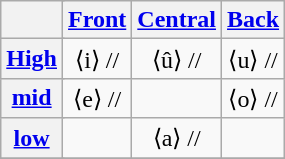<table class="wikitable" style="text-align: center;">
<tr>
<th colspan="2"></th>
<th><a href='#'>Front</a></th>
<th><a href='#'>Central</a></th>
<th><a href='#'>Back</a></th>
</tr>
<tr>
<th colspan="2"><a href='#'>High</a></th>
<td>⟨i⟩ //</td>
<td>⟨û⟩ //</td>
<td>⟨u⟩ //</td>
</tr>
<tr>
<th colspan="2"><a href='#'>mid</a></th>
<td>⟨e⟩ //</td>
<td></td>
<td>⟨o⟩ //</td>
</tr>
<tr>
<th colspan="2"><a href='#'>low</a></th>
<td></td>
<td>⟨a⟩ //</td>
<td></td>
</tr>
<tr>
</tr>
</table>
